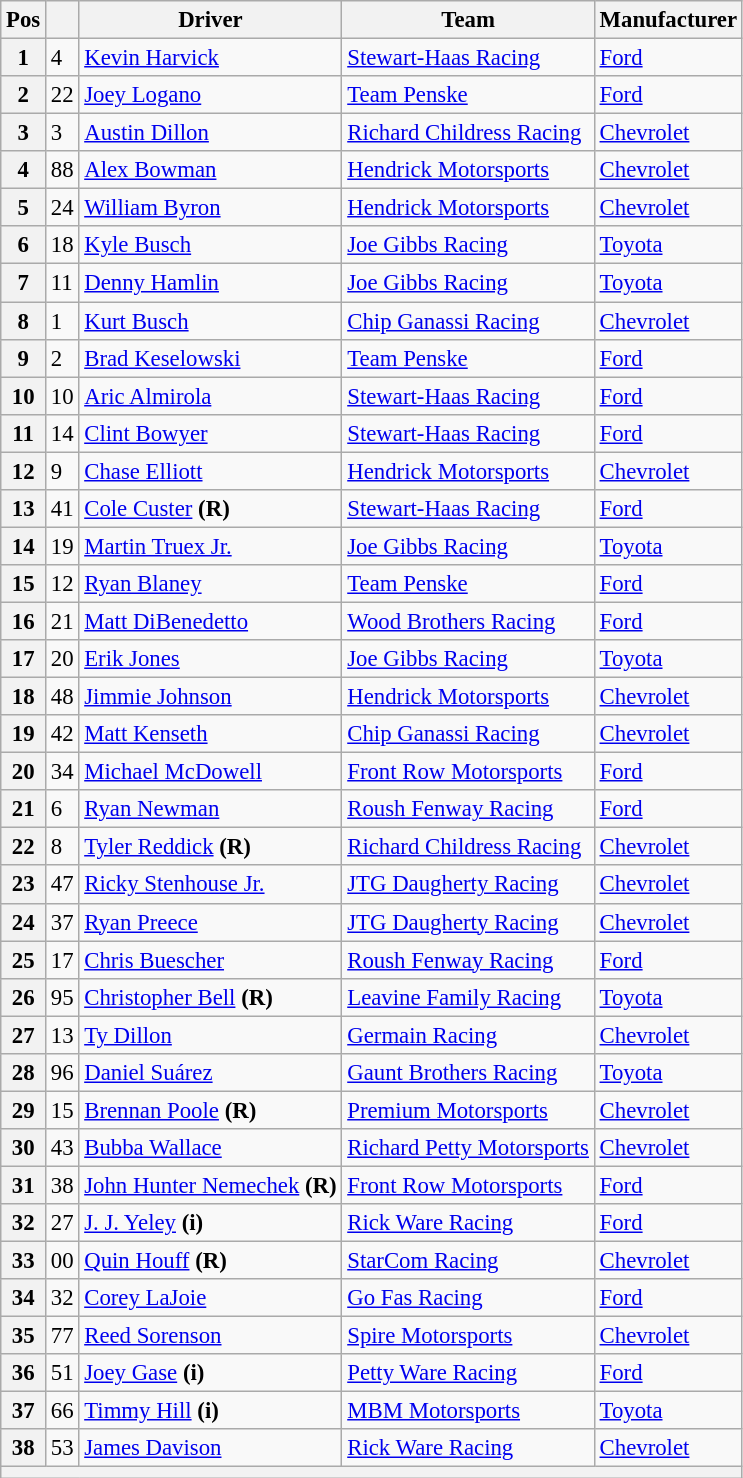<table class="wikitable" style="font-size:95%">
<tr>
<th>Pos</th>
<th></th>
<th>Driver</th>
<th>Team</th>
<th>Manufacturer</th>
</tr>
<tr>
<th>1</th>
<td>4</td>
<td><a href='#'>Kevin Harvick</a></td>
<td><a href='#'>Stewart-Haas Racing</a></td>
<td><a href='#'>Ford</a></td>
</tr>
<tr>
<th>2</th>
<td>22</td>
<td><a href='#'>Joey Logano</a></td>
<td><a href='#'>Team Penske</a></td>
<td><a href='#'>Ford</a></td>
</tr>
<tr>
<th>3</th>
<td>3</td>
<td><a href='#'>Austin Dillon</a></td>
<td><a href='#'>Richard Childress Racing</a></td>
<td><a href='#'>Chevrolet</a></td>
</tr>
<tr>
<th>4</th>
<td>88</td>
<td><a href='#'>Alex Bowman</a></td>
<td><a href='#'>Hendrick Motorsports</a></td>
<td><a href='#'>Chevrolet</a></td>
</tr>
<tr>
<th>5</th>
<td>24</td>
<td><a href='#'>William Byron</a></td>
<td><a href='#'>Hendrick Motorsports</a></td>
<td><a href='#'>Chevrolet</a></td>
</tr>
<tr>
<th>6</th>
<td>18</td>
<td><a href='#'>Kyle Busch</a></td>
<td><a href='#'>Joe Gibbs Racing</a></td>
<td><a href='#'>Toyota</a></td>
</tr>
<tr>
<th>7</th>
<td>11</td>
<td><a href='#'>Denny Hamlin</a></td>
<td><a href='#'>Joe Gibbs Racing</a></td>
<td><a href='#'>Toyota</a></td>
</tr>
<tr>
<th>8</th>
<td>1</td>
<td><a href='#'>Kurt Busch</a></td>
<td><a href='#'>Chip Ganassi Racing</a></td>
<td><a href='#'>Chevrolet</a></td>
</tr>
<tr>
<th>9</th>
<td>2</td>
<td><a href='#'>Brad Keselowski</a></td>
<td><a href='#'>Team Penske</a></td>
<td><a href='#'>Ford</a></td>
</tr>
<tr>
<th>10</th>
<td>10</td>
<td><a href='#'>Aric Almirola</a></td>
<td><a href='#'>Stewart-Haas Racing</a></td>
<td><a href='#'>Ford</a></td>
</tr>
<tr>
<th>11</th>
<td>14</td>
<td><a href='#'>Clint Bowyer</a></td>
<td><a href='#'>Stewart-Haas Racing</a></td>
<td><a href='#'>Ford</a></td>
</tr>
<tr>
<th>12</th>
<td>9</td>
<td><a href='#'>Chase Elliott</a></td>
<td><a href='#'>Hendrick Motorsports</a></td>
<td><a href='#'>Chevrolet</a></td>
</tr>
<tr>
<th>13</th>
<td>41</td>
<td><a href='#'>Cole Custer</a> <strong>(R)</strong></td>
<td><a href='#'>Stewart-Haas Racing</a></td>
<td><a href='#'>Ford</a></td>
</tr>
<tr>
<th>14</th>
<td>19</td>
<td><a href='#'>Martin Truex Jr.</a></td>
<td><a href='#'>Joe Gibbs Racing</a></td>
<td><a href='#'>Toyota</a></td>
</tr>
<tr>
<th>15</th>
<td>12</td>
<td><a href='#'>Ryan Blaney</a></td>
<td><a href='#'>Team Penske</a></td>
<td><a href='#'>Ford</a></td>
</tr>
<tr>
<th>16</th>
<td>21</td>
<td><a href='#'>Matt DiBenedetto</a></td>
<td><a href='#'>Wood Brothers Racing</a></td>
<td><a href='#'>Ford</a></td>
</tr>
<tr>
<th>17</th>
<td>20</td>
<td><a href='#'>Erik Jones</a></td>
<td><a href='#'>Joe Gibbs Racing</a></td>
<td><a href='#'>Toyota</a></td>
</tr>
<tr>
<th>18</th>
<td>48</td>
<td><a href='#'>Jimmie Johnson</a></td>
<td><a href='#'>Hendrick Motorsports</a></td>
<td><a href='#'>Chevrolet</a></td>
</tr>
<tr>
<th>19</th>
<td>42</td>
<td><a href='#'>Matt Kenseth</a></td>
<td><a href='#'>Chip Ganassi Racing</a></td>
<td><a href='#'>Chevrolet</a></td>
</tr>
<tr>
<th>20</th>
<td>34</td>
<td><a href='#'>Michael McDowell</a></td>
<td><a href='#'>Front Row Motorsports</a></td>
<td><a href='#'>Ford</a></td>
</tr>
<tr>
<th>21</th>
<td>6</td>
<td><a href='#'>Ryan Newman</a></td>
<td><a href='#'>Roush Fenway Racing</a></td>
<td><a href='#'>Ford</a></td>
</tr>
<tr>
<th>22</th>
<td>8</td>
<td><a href='#'>Tyler Reddick</a> <strong>(R)</strong></td>
<td><a href='#'>Richard Childress Racing</a></td>
<td><a href='#'>Chevrolet</a></td>
</tr>
<tr>
<th>23</th>
<td>47</td>
<td><a href='#'>Ricky Stenhouse Jr.</a></td>
<td><a href='#'>JTG Daugherty Racing</a></td>
<td><a href='#'>Chevrolet</a></td>
</tr>
<tr>
<th>24</th>
<td>37</td>
<td><a href='#'>Ryan Preece</a></td>
<td><a href='#'>JTG Daugherty Racing</a></td>
<td><a href='#'>Chevrolet</a></td>
</tr>
<tr>
<th>25</th>
<td>17</td>
<td><a href='#'>Chris Buescher</a></td>
<td><a href='#'>Roush Fenway Racing</a></td>
<td><a href='#'>Ford</a></td>
</tr>
<tr>
<th>26</th>
<td>95</td>
<td><a href='#'>Christopher Bell</a> <strong>(R)</strong></td>
<td><a href='#'>Leavine Family Racing</a></td>
<td><a href='#'>Toyota</a></td>
</tr>
<tr>
<th>27</th>
<td>13</td>
<td><a href='#'>Ty Dillon</a></td>
<td><a href='#'>Germain Racing</a></td>
<td><a href='#'>Chevrolet</a></td>
</tr>
<tr>
<th>28</th>
<td>96</td>
<td><a href='#'>Daniel Suárez</a></td>
<td><a href='#'>Gaunt Brothers Racing</a></td>
<td><a href='#'>Toyota</a></td>
</tr>
<tr>
<th>29</th>
<td>15</td>
<td><a href='#'>Brennan Poole</a> <strong>(R)</strong></td>
<td><a href='#'>Premium Motorsports</a></td>
<td><a href='#'>Chevrolet</a></td>
</tr>
<tr>
<th>30</th>
<td>43</td>
<td><a href='#'>Bubba Wallace</a></td>
<td><a href='#'>Richard Petty Motorsports</a></td>
<td><a href='#'>Chevrolet</a></td>
</tr>
<tr>
<th>31</th>
<td>38</td>
<td><a href='#'>John Hunter Nemechek</a> <strong>(R)</strong></td>
<td><a href='#'>Front Row Motorsports</a></td>
<td><a href='#'>Ford</a></td>
</tr>
<tr>
<th>32</th>
<td>27</td>
<td><a href='#'>J. J. Yeley</a> <strong>(i)</strong></td>
<td><a href='#'>Rick Ware Racing</a></td>
<td><a href='#'>Ford</a></td>
</tr>
<tr>
<th>33</th>
<td>00</td>
<td><a href='#'>Quin Houff</a> <strong>(R)</strong></td>
<td><a href='#'>StarCom Racing</a></td>
<td><a href='#'>Chevrolet</a></td>
</tr>
<tr>
<th>34</th>
<td>32</td>
<td><a href='#'>Corey LaJoie</a></td>
<td><a href='#'>Go Fas Racing</a></td>
<td><a href='#'>Ford</a></td>
</tr>
<tr>
<th>35</th>
<td>77</td>
<td><a href='#'>Reed Sorenson</a></td>
<td><a href='#'>Spire Motorsports</a></td>
<td><a href='#'>Chevrolet</a></td>
</tr>
<tr>
<th>36</th>
<td>51</td>
<td><a href='#'>Joey Gase</a> <strong>(i)</strong></td>
<td><a href='#'>Petty Ware Racing</a></td>
<td><a href='#'>Ford</a></td>
</tr>
<tr>
<th>37</th>
<td>66</td>
<td><a href='#'>Timmy Hill</a> <strong>(i)</strong></td>
<td><a href='#'>MBM Motorsports</a></td>
<td><a href='#'>Toyota</a></td>
</tr>
<tr>
<th>38</th>
<td>53</td>
<td><a href='#'>James Davison</a></td>
<td><a href='#'>Rick Ware Racing</a></td>
<td><a href='#'>Chevrolet</a></td>
</tr>
<tr>
<th colspan="7"></th>
</tr>
</table>
